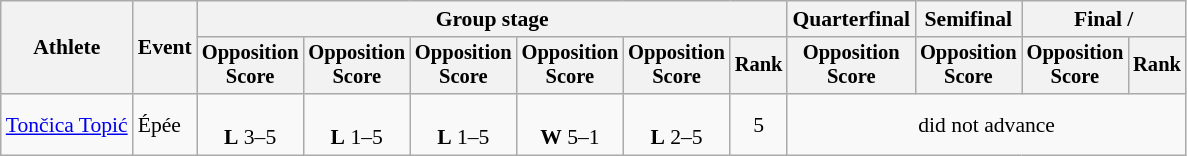<table class=wikitable style="font-size:90%">
<tr>
<th rowspan=2>Athlete</th>
<th rowspan=2>Event</th>
<th colspan=6>Group stage</th>
<th>Quarterfinal</th>
<th>Semifinal</th>
<th colspan=2>Final / </th>
</tr>
<tr style="font-size:95%">
<th>Opposition<br>Score</th>
<th>Opposition<br>Score</th>
<th>Opposition<br>Score</th>
<th>Opposition<br>Score</th>
<th>Opposition<br>Score</th>
<th>Rank</th>
<th>Opposition<br>Score</th>
<th>Opposition<br>Score</th>
<th>Opposition<br>Score</th>
<th>Rank</th>
</tr>
<tr align=center>
<td align=left><a href='#'>Tončica Topić</a></td>
<td align=left>Épée</td>
<td><br><strong>L</strong> 3–5</td>
<td><br><strong>L</strong> 1–5</td>
<td><br><strong>L</strong> 1–5</td>
<td><br><strong>W</strong> 5–1</td>
<td><br><strong>L</strong> 2–5</td>
<td>5</td>
<td colspan=4>did not advance</td>
</tr>
</table>
